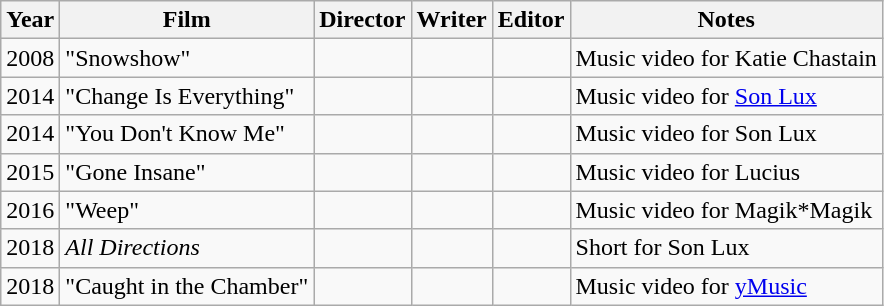<table class="wikitable">
<tr>
<th>Year</th>
<th>Film</th>
<th>Director</th>
<th>Writer</th>
<th>Editor</th>
<th>Notes</th>
</tr>
<tr>
<td>2008</td>
<td>"Snowshow"</td>
<td></td>
<td></td>
<td></td>
<td>Music video for Katie Chastain</td>
</tr>
<tr>
<td>2014</td>
<td>"Change Is Everything"</td>
<td></td>
<td></td>
<td></td>
<td>Music video for <a href='#'>Son Lux</a></td>
</tr>
<tr>
<td>2014</td>
<td>"You Don't Know Me"</td>
<td></td>
<td></td>
<td></td>
<td>Music video for Son Lux</td>
</tr>
<tr>
<td>2015</td>
<td>"Gone Insane"</td>
<td></td>
<td></td>
<td></td>
<td>Music video for Lucius</td>
</tr>
<tr>
<td>2016</td>
<td>"Weep"</td>
<td></td>
<td></td>
<td></td>
<td>Music video for Magik*Magik</td>
</tr>
<tr>
<td>2018</td>
<td><em>All Directions</em></td>
<td></td>
<td></td>
<td></td>
<td>Short for Son Lux</td>
</tr>
<tr>
<td>2018</td>
<td>"Caught in the Chamber"</td>
<td></td>
<td></td>
<td></td>
<td>Music video for <a href='#'>yMusic</a></td>
</tr>
</table>
